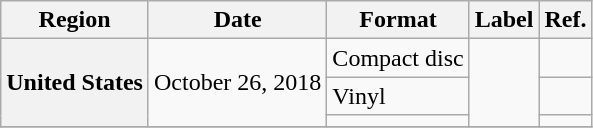<table class="wikitable plainrowheaders">
<tr>
<th scope="col">Region</th>
<th scope="col">Date</th>
<th scope="col">Format</th>
<th scope="col">Label</th>
<th scope="col">Ref.</th>
</tr>
<tr>
<th scope="row" rowspan="3">United States</th>
<td rowspan="3">October 26, 2018</td>
<td>Compact disc</td>
<td rowspan="3"></td>
<td></td>
</tr>
<tr>
<td>Vinyl</td>
<td></td>
</tr>
<tr>
<td></td>
<td></td>
</tr>
<tr>
</tr>
</table>
